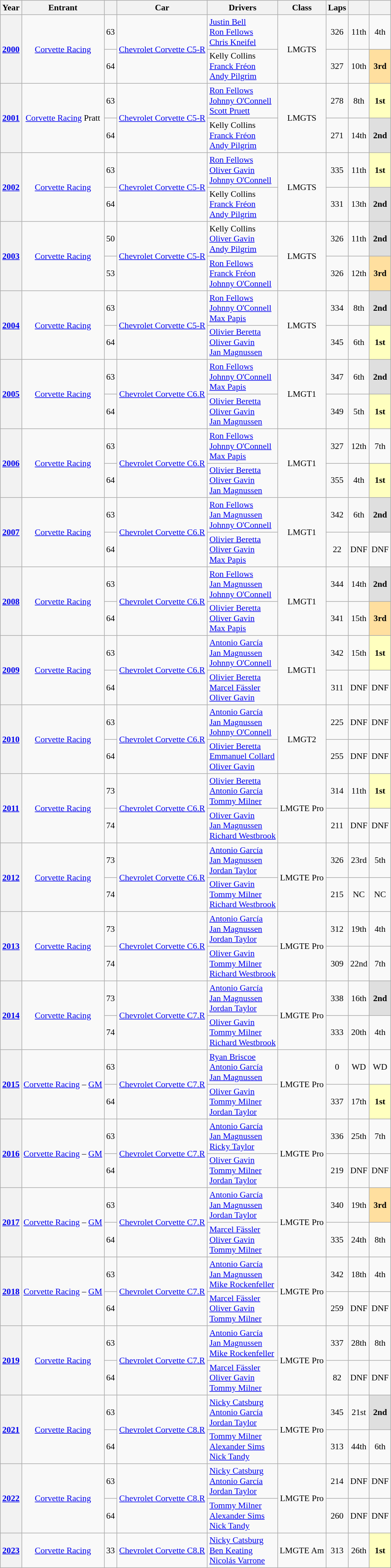<table class="wikitable" style="text-align:center; font-size:90%">
<tr>
<th>Year</th>
<th>Entrant</th>
<th></th>
<th>Car</th>
<th>Drivers</th>
<th>Class</th>
<th>Laps</th>
<th></th>
<th></th>
</tr>
<tr>
<th rowspan="2"><a href='#'>2000</a></th>
<td rowspan="2"> <a href='#'>Corvette Racing</a></td>
<td>63</td>
<td rowspan="2"><a href='#'>Chevrolet Corvette C5-R</a></td>
<td align="left"> <a href='#'>Justin Bell</a><br> <a href='#'>Ron Fellows</a><br> <a href='#'>Chris Kneifel</a></td>
<td rowspan="2">LMGTS</td>
<td>326</td>
<td>11th</td>
<td>4th</td>
</tr>
<tr>
<td>64</td>
<td align="left"> Kelly Collins<br> <a href='#'>Franck Fréon</a><br> <a href='#'>Andy Pilgrim</a></td>
<td>327</td>
<td>10th</td>
<td style="background:#FFDF9F;"><strong>3rd</strong></td>
</tr>
<tr>
<th rowspan="2"><a href='#'>2001</a></th>
<td rowspan="2"> <a href='#'>Corvette Racing</a> Pratt</td>
<td>63</td>
<td rowspan="2"><a href='#'>Chevrolet Corvette C5-R</a></td>
<td align="left"> <a href='#'>Ron Fellows</a><br> <a href='#'>Johnny O'Connell</a><br> <a href='#'>Scott Pruett</a></td>
<td rowspan="2">LMGTS</td>
<td>278</td>
<td>8th</td>
<td style="background:#FFFFBF;"><strong>1st</strong></td>
</tr>
<tr>
<td>64</td>
<td align="left"> Kelly Collins<br> <a href='#'>Franck Fréon</a><br> <a href='#'>Andy Pilgrim</a></td>
<td>271</td>
<td>14th</td>
<td style="background:#DFDFDF;"><strong>2nd</strong></td>
</tr>
<tr>
<th rowspan="2"><a href='#'>2002</a></th>
<td rowspan="2"> <a href='#'>Corvette Racing</a></td>
<td>63</td>
<td rowspan="2"><a href='#'>Chevrolet Corvette C5-R</a></td>
<td align="left"> <a href='#'>Ron Fellows</a><br> <a href='#'>Oliver Gavin</a><br> <a href='#'>Johnny O'Connell</a></td>
<td rowspan="2">LMGTS</td>
<td>335</td>
<td>11th</td>
<td style="background:#FFFFBF;"><strong>1st</strong></td>
</tr>
<tr>
<td>64</td>
<td align="left"> Kelly Collins<br> <a href='#'>Franck Fréon</a><br> <a href='#'>Andy Pilgrim</a></td>
<td>331</td>
<td>13th</td>
<td style="background:#DFDFDF;"><strong>2nd</strong></td>
</tr>
<tr>
<th rowspan="2"><a href='#'>2003</a></th>
<td rowspan="2"> <a href='#'>Corvette Racing</a></td>
<td>50</td>
<td rowspan="2"><a href='#'>Chevrolet Corvette C5-R</a></td>
<td align="left"> Kelly Collins<br> <a href='#'>Oliver Gavin</a><br> <a href='#'>Andy Pilgrim</a></td>
<td rowspan="2">LMGTS</td>
<td>326</td>
<td>11th</td>
<td style="background:#DFDFDF;"><strong>2nd</strong></td>
</tr>
<tr>
<td>53</td>
<td align="left"> <a href='#'>Ron Fellows</a><br> <a href='#'>Franck Fréon</a><br> <a href='#'>Johnny O'Connell</a></td>
<td>326</td>
<td>12th</td>
<td style="background:#FFDF9F;"><strong>3rd</strong></td>
</tr>
<tr>
<th rowspan="2"><a href='#'>2004</a></th>
<td rowspan="2"> <a href='#'>Corvette Racing</a></td>
<td>63</td>
<td rowspan="2"><a href='#'>Chevrolet Corvette C5-R</a></td>
<td align="left"> <a href='#'>Ron Fellows</a><br> <a href='#'>Johnny O'Connell</a><br> <a href='#'>Max Papis</a></td>
<td rowspan="2">LMGTS</td>
<td>334</td>
<td>8th</td>
<td style="background:#DFDFDF;"><strong>2nd</strong></td>
</tr>
<tr>
<td>64</td>
<td align="left"> <a href='#'>Olivier Beretta</a><br> <a href='#'>Oliver Gavin</a><br> <a href='#'>Jan Magnussen</a></td>
<td>345</td>
<td>6th</td>
<td style="background:#FFFFBF;"><strong>1st</strong></td>
</tr>
<tr>
<th rowspan="2"><a href='#'>2005</a></th>
<td rowspan="2"> <a href='#'>Corvette Racing</a></td>
<td>63</td>
<td rowspan="2"><a href='#'>Chevrolet Corvette C6.R</a></td>
<td align="left"> <a href='#'>Ron Fellows</a><br> <a href='#'>Johnny O'Connell</a><br> <a href='#'>Max Papis</a></td>
<td rowspan="2">LMGT1</td>
<td>347</td>
<td>6th</td>
<td style="background:#DFDFDF;"><strong>2nd</strong></td>
</tr>
<tr>
<td>64</td>
<td align="left"> <a href='#'>Olivier Beretta</a><br> <a href='#'>Oliver Gavin</a><br> <a href='#'>Jan Magnussen</a></td>
<td>349</td>
<td>5th</td>
<td style="background:#FFFFBF;"><strong>1st</strong></td>
</tr>
<tr>
<th rowspan="2"><a href='#'>2006</a></th>
<td rowspan="2"> <a href='#'>Corvette Racing</a></td>
<td>63</td>
<td rowspan="2"><a href='#'>Chevrolet Corvette C6.R</a></td>
<td align="left"> <a href='#'>Ron Fellows</a><br> <a href='#'>Johnny O'Connell</a><br> <a href='#'>Max Papis</a></td>
<td rowspan="2">LMGT1</td>
<td>327</td>
<td>12th</td>
<td>7th</td>
</tr>
<tr>
<td>64</td>
<td align="left"> <a href='#'>Olivier Beretta</a><br> <a href='#'>Oliver Gavin</a><br> <a href='#'>Jan Magnussen</a></td>
<td>355</td>
<td>4th</td>
<td style="background:#FFFFBF;"><strong>1st</strong></td>
</tr>
<tr>
<th rowspan="2"><a href='#'>2007</a></th>
<td rowspan="2"> <a href='#'>Corvette Racing</a></td>
<td>63</td>
<td rowspan="2"><a href='#'>Chevrolet Corvette C6.R</a></td>
<td align="left"> <a href='#'>Ron Fellows</a><br> <a href='#'>Jan Magnussen</a><br> <a href='#'>Johnny O'Connell</a></td>
<td rowspan="2">LMGT1</td>
<td>342</td>
<td>6th</td>
<td style="background:#DFDFDF;"><strong>2nd</strong></td>
</tr>
<tr>
<td>64</td>
<td align="left"> <a href='#'>Olivier Beretta</a><br> <a href='#'>Oliver Gavin</a><br> <a href='#'>Max Papis</a></td>
<td>22</td>
<td>DNF</td>
<td>DNF</td>
</tr>
<tr>
<th rowspan="2"><a href='#'>2008</a></th>
<td rowspan="2"> <a href='#'>Corvette Racing</a></td>
<td>63</td>
<td rowspan="2"><a href='#'>Chevrolet Corvette C6.R</a></td>
<td align="left"> <a href='#'>Ron Fellows</a><br> <a href='#'>Jan Magnussen</a><br> <a href='#'>Johnny O'Connell</a></td>
<td rowspan="2">LMGT1</td>
<td>344</td>
<td>14th</td>
<td style="background:#DFDFDF;"><strong>2nd</strong></td>
</tr>
<tr>
<td>64</td>
<td align="left"> <a href='#'>Olivier Beretta</a><br> <a href='#'>Oliver Gavin</a><br> <a href='#'>Max Papis</a></td>
<td>341</td>
<td>15th</td>
<td style="background:#FFDF9F;"><strong>3rd</strong></td>
</tr>
<tr>
<th rowspan="2"><a href='#'>2009</a></th>
<td rowspan="2"> <a href='#'>Corvette Racing</a></td>
<td>63</td>
<td rowspan="2"><a href='#'>Chevrolet Corvette C6.R</a></td>
<td align="left"> <a href='#'>Antonio García</a><br> <a href='#'>Jan Magnussen</a><br> <a href='#'>Johnny O'Connell</a></td>
<td rowspan="2">LMGT1</td>
<td>342</td>
<td>15th</td>
<td style="background:#FFFFBF;"><strong>1st</strong></td>
</tr>
<tr>
<td>64</td>
<td align="left"> <a href='#'>Olivier Beretta</a><br> <a href='#'>Marcel Fässler</a><br> <a href='#'>Oliver Gavin</a></td>
<td>311</td>
<td>DNF</td>
<td>DNF</td>
</tr>
<tr>
<th rowspan="2"><a href='#'>2010</a></th>
<td rowspan="2"> <a href='#'>Corvette Racing</a></td>
<td>63</td>
<td rowspan="2"><a href='#'>Chevrolet Corvette C6.R</a></td>
<td align="left"> <a href='#'>Antonio García</a><br> <a href='#'>Jan Magnussen</a><br> <a href='#'>Johnny O'Connell</a></td>
<td rowspan="2">LMGT2</td>
<td>225</td>
<td>DNF</td>
<td>DNF</td>
</tr>
<tr>
<td>64</td>
<td align="left"> <a href='#'>Olivier Beretta</a><br> <a href='#'>Emmanuel Collard</a><br> <a href='#'>Oliver Gavin</a></td>
<td>255</td>
<td>DNF</td>
<td>DNF</td>
</tr>
<tr>
<th rowspan="2"><a href='#'>2011</a></th>
<td rowspan="2"> <a href='#'>Corvette Racing</a></td>
<td>73</td>
<td rowspan="2"><a href='#'>Chevrolet Corvette C6.R</a></td>
<td align="left"> <a href='#'>Olivier Beretta</a><br> <a href='#'>Antonio García</a><br> <a href='#'>Tommy Milner</a></td>
<td rowspan="2">LMGTE Pro</td>
<td>314</td>
<td>11th</td>
<td style="background:#FFFFBF;"><strong>1st</strong></td>
</tr>
<tr>
<td>74</td>
<td align="left"> <a href='#'>Oliver Gavin</a><br> <a href='#'>Jan Magnussen</a><br> <a href='#'>Richard Westbrook</a></td>
<td>211</td>
<td>DNF</td>
<td>DNF</td>
</tr>
<tr>
<th rowspan="2"><a href='#'>2012</a></th>
<td rowspan="2"> <a href='#'>Corvette Racing</a></td>
<td>73</td>
<td rowspan="2"><a href='#'>Chevrolet Corvette C6.R</a></td>
<td align="left"> <a href='#'>Antonio García</a><br> <a href='#'>Jan Magnussen</a><br> <a href='#'>Jordan Taylor</a></td>
<td rowspan="2">LMGTE Pro</td>
<td>326</td>
<td>23rd</td>
<td>5th</td>
</tr>
<tr>
<td>74</td>
<td align="left"> <a href='#'>Oliver Gavin</a><br> <a href='#'>Tommy Milner</a><br> <a href='#'>Richard Westbrook</a></td>
<td>215</td>
<td>NC</td>
<td>NC</td>
</tr>
<tr>
<th rowspan="2"><a href='#'>2013</a></th>
<td rowspan="2"> <a href='#'>Corvette Racing</a></td>
<td>73</td>
<td rowspan="2"><a href='#'>Chevrolet Corvette C6.R</a></td>
<td align="left"> <a href='#'>Antonio García</a><br> <a href='#'>Jan Magnussen</a><br> <a href='#'>Jordan Taylor</a></td>
<td rowspan="2">LMGTE Pro</td>
<td>312</td>
<td>19th</td>
<td>4th</td>
</tr>
<tr>
<td>74</td>
<td align="left"> <a href='#'>Oliver Gavin</a><br> <a href='#'>Tommy Milner</a><br> <a href='#'>Richard Westbrook</a></td>
<td>309</td>
<td>22nd</td>
<td>7th</td>
</tr>
<tr>
<th rowspan="2"><a href='#'>2014</a></th>
<td rowspan="2"> <a href='#'>Corvette Racing</a></td>
<td>73</td>
<td rowspan="2"><a href='#'>Chevrolet Corvette C7.R</a></td>
<td align="left"> <a href='#'>Antonio García</a><br> <a href='#'>Jan Magnussen</a><br> <a href='#'>Jordan Taylor</a></td>
<td rowspan="2">LMGTE Pro</td>
<td>338</td>
<td>16th</td>
<td style="background:#DFDFDF;"><strong>2nd</strong></td>
</tr>
<tr>
<td>74</td>
<td align="left"> <a href='#'>Oliver Gavin</a><br> <a href='#'>Tommy Milner</a><br> <a href='#'>Richard Westbrook</a></td>
<td>333</td>
<td>20th</td>
<td>4th</td>
</tr>
<tr>
<th rowspan="2"><a href='#'>2015</a></th>
<td rowspan="2"> <a href='#'>Corvette Racing</a> – <a href='#'>GM</a></td>
<td>63</td>
<td rowspan="2"><a href='#'>Chevrolet Corvette C7.R</a></td>
<td align="left"> <a href='#'>Ryan Briscoe</a><br> <a href='#'>Antonio García</a><br> <a href='#'>Jan Magnussen</a></td>
<td rowspan="2">LMGTE Pro</td>
<td>0</td>
<td>WD</td>
<td>WD</td>
</tr>
<tr>
<td>64</td>
<td align="left"> <a href='#'>Oliver Gavin</a><br> <a href='#'>Tommy Milner</a><br> <a href='#'>Jordan Taylor</a></td>
<td>337</td>
<td>17th</td>
<td style="background:#FFFFBF;"><strong>1st</strong></td>
</tr>
<tr>
<th rowspan="2"><a href='#'>2016</a></th>
<td rowspan="2"> <a href='#'>Corvette Racing</a> – <a href='#'>GM</a></td>
<td>63</td>
<td rowspan="2"><a href='#'>Chevrolet Corvette C7.R</a></td>
<td align="left"> <a href='#'>Antonio García</a><br> <a href='#'>Jan Magnussen</a><br> <a href='#'>Ricky Taylor</a></td>
<td rowspan="2">LMGTE Pro</td>
<td>336</td>
<td>25th</td>
<td>7th</td>
</tr>
<tr>
<td>64</td>
<td align="left"> <a href='#'>Oliver Gavin</a><br> <a href='#'>Tommy Milner</a><br> <a href='#'>Jordan Taylor</a></td>
<td>219</td>
<td>DNF</td>
<td>DNF</td>
</tr>
<tr>
<th rowspan="2"><a href='#'>2017</a></th>
<td rowspan="2"> <a href='#'>Corvette Racing</a> – <a href='#'>GM</a></td>
<td>63</td>
<td rowspan="2"><a href='#'>Chevrolet Corvette C7.R</a></td>
<td align="left"> <a href='#'>Antonio García</a><br> <a href='#'>Jan Magnussen</a><br> <a href='#'>Jordan Taylor</a></td>
<td rowspan="2">LMGTE Pro</td>
<td>340</td>
<td>19th</td>
<td style="background:#FFDF9F;"><strong>3rd</strong></td>
</tr>
<tr>
<td>64</td>
<td align="left"> <a href='#'>Marcel Fässler</a><br> <a href='#'>Oliver Gavin</a><br> <a href='#'>Tommy Milner</a></td>
<td>335</td>
<td>24th</td>
<td>8th</td>
</tr>
<tr>
<th rowspan="2"><a href='#'>2018</a></th>
<td rowspan="2"> <a href='#'>Corvette Racing</a> – <a href='#'>GM</a></td>
<td>63</td>
<td rowspan="2"><a href='#'>Chevrolet Corvette C7.R</a></td>
<td align="left"> <a href='#'>Antonio García</a><br> <a href='#'>Jan Magnussen</a><br> <a href='#'>Mike Rockenfeller</a></td>
<td rowspan="2">LMGTE Pro</td>
<td>342</td>
<td>18th</td>
<td>4th</td>
</tr>
<tr>
<td>64</td>
<td align="left"> <a href='#'>Marcel Fässler</a><br> <a href='#'>Oliver Gavin</a><br> <a href='#'>Tommy Milner</a></td>
<td>259</td>
<td>DNF</td>
<td>DNF</td>
</tr>
<tr>
<th rowspan="2"><a href='#'>2019</a></th>
<td rowspan="2"> <a href='#'>Corvette Racing</a></td>
<td>63</td>
<td rowspan="2"><a href='#'>Chevrolet Corvette C7.R</a></td>
<td align="left"> <a href='#'>Antonio García</a><br> <a href='#'>Jan Magnussen</a><br> <a href='#'>Mike Rockenfeller</a></td>
<td rowspan="2">LMGTE Pro</td>
<td>337</td>
<td>28th</td>
<td>8th</td>
</tr>
<tr>
<td>64</td>
<td align="left"> <a href='#'>Marcel Fässler</a><br> <a href='#'>Oliver Gavin</a><br> <a href='#'>Tommy Milner</a></td>
<td>82</td>
<td>DNF</td>
<td>DNF</td>
</tr>
<tr>
<th rowspan="2"><a href='#'>2021</a></th>
<td rowspan="2"> <a href='#'>Corvette Racing</a></td>
<td>63</td>
<td rowspan="2"><a href='#'>Chevrolet Corvette C8.R</a></td>
<td align="left"> <a href='#'>Nicky Catsburg</a><br> <a href='#'>Antonio García</a><br> <a href='#'>Jordan Taylor</a></td>
<td rowspan="2">LMGTE Pro</td>
<td>345</td>
<td>21st</td>
<td style="background:#DFDFDF;"><strong>2nd</strong></td>
</tr>
<tr>
<td>64</td>
<td align="left"> <a href='#'>Tommy Milner</a><br> <a href='#'>Alexander Sims</a><br> <a href='#'>Nick Tandy</a></td>
<td>313</td>
<td>44th</td>
<td>6th</td>
</tr>
<tr>
<th rowspan="2"><a href='#'>2022</a></th>
<td rowspan="2"> <a href='#'>Corvette Racing</a></td>
<td>63</td>
<td rowspan="2"><a href='#'>Chevrolet Corvette C8.R</a></td>
<td align="left"> <a href='#'>Nicky Catsburg</a><br> <a href='#'>Antonio García</a><br> <a href='#'>Jordan Taylor</a></td>
<td rowspan="2">LMGTE Pro</td>
<td>214</td>
<td>DNF</td>
<td>DNF</td>
</tr>
<tr>
<td>64</td>
<td align="left"> <a href='#'>Tommy Milner</a><br> <a href='#'>Alexander Sims</a><br> <a href='#'>Nick Tandy</a></td>
<td>260</td>
<td>DNF</td>
<td>DNF</td>
</tr>
<tr>
<th><a href='#'>2023</a></th>
<td> <a href='#'>Corvette Racing</a></td>
<td>33</td>
<td><a href='#'>Chevrolet Corvette C8.R</a></td>
<td align="left"> <a href='#'>Nicky Catsburg</a><br> <a href='#'>Ben Keating</a><br> <a href='#'>Nicolás Varrone</a></td>
<td>LMGTE Am</td>
<td>313</td>
<td>26th</td>
<td style="background:#FFFFBF;"><strong>1st</strong></td>
</tr>
</table>
